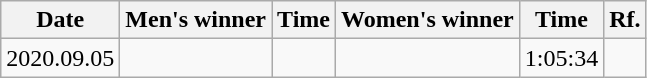<table class="wikitable sortable" style="text-align:center">
<tr>
<th>Date</th>
<th>Men's winner</th>
<th>Time</th>
<th>Women's winner</th>
<th>Time</th>
<th class="unsortable">Rf.</th>
</tr>
<tr>
<td>2020.09.05</td>
<td align="left"></td>
<td></td>
<td align="left"></td>
<td>1:05:34 </td>
<td></td>
</tr>
</table>
